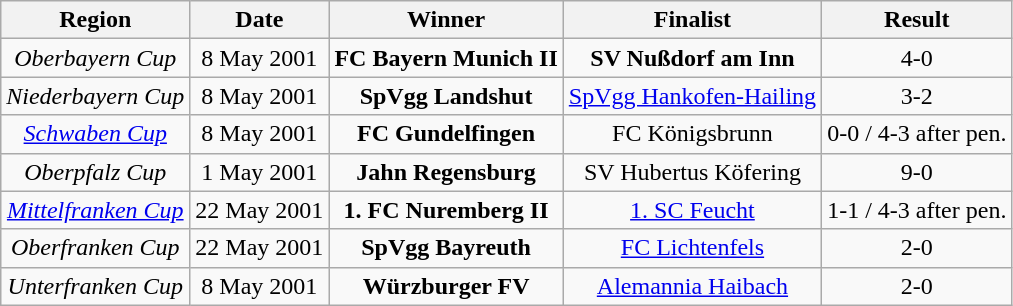<table class="wikitable">
<tr>
<th>Region</th>
<th>Date</th>
<th>Winner</th>
<th>Finalist</th>
<th>Result</th>
</tr>
<tr align="center">
<td><em>Oberbayern Cup</em></td>
<td>8 May 2001</td>
<td><strong>FC Bayern Munich II</strong></td>
<td><strong>SV Nußdorf am Inn</strong></td>
<td>4-0</td>
</tr>
<tr align="center">
<td><em>Niederbayern Cup</em></td>
<td>8 May 2001</td>
<td><strong>SpVgg Landshut</strong></td>
<td><a href='#'>SpVgg Hankofen-Hailing</a></td>
<td>3-2</td>
</tr>
<tr align="center">
<td><em><a href='#'>Schwaben Cup</a></em></td>
<td>8 May 2001</td>
<td><strong>FC Gundelfingen</strong></td>
<td>FC Königsbrunn</td>
<td>0-0 / 4-3 after pen.</td>
</tr>
<tr align="center">
<td><em>Oberpfalz Cup</em></td>
<td>1 May 2001</td>
<td><strong>Jahn Regensburg</strong></td>
<td>SV Hubertus Köfering</td>
<td>9-0</td>
</tr>
<tr align="center">
<td><em><a href='#'>Mittelfranken Cup</a></em></td>
<td>22 May 2001</td>
<td><strong>1. FC Nuremberg II</strong></td>
<td><a href='#'>1. SC Feucht</a></td>
<td>1-1 / 4-3 after pen.</td>
</tr>
<tr align="center">
<td><em>Oberfranken Cup</em></td>
<td>22 May 2001</td>
<td><strong>SpVgg Bayreuth</strong></td>
<td><a href='#'>FC Lichtenfels</a></td>
<td>2-0</td>
</tr>
<tr align="center">
<td><em>Unterfranken Cup</em></td>
<td>8 May 2001</td>
<td><strong>Würzburger FV</strong></td>
<td><a href='#'>Alemannia Haibach</a></td>
<td>2-0</td>
</tr>
</table>
